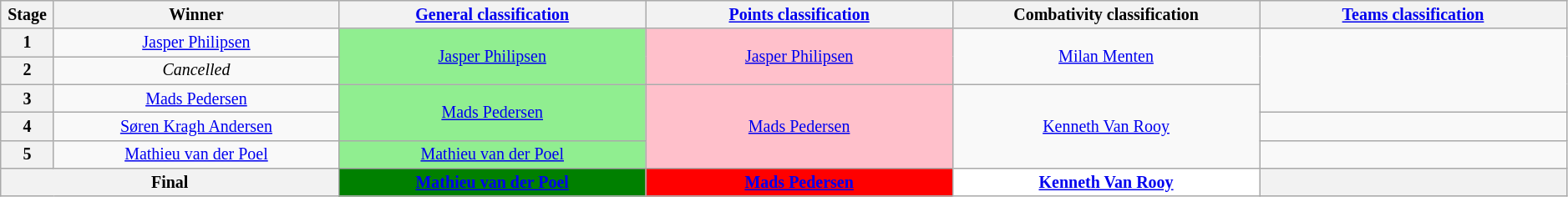<table class="wikitable" style="text-align: center; font-size:smaller;">
<tr style="background:#efefef;">
<th style="width:1%;">Stage</th>
<th style="width:13%;">Winner</th>
<th style="width:14%;"><a href='#'>General classification</a><br></th>
<th style="width:14%;"><a href='#'>Points classification</a><br></th>
<th style="width:14%;">Combativity classification<br></th>
<th style="width:14%;"><a href='#'>Teams classification</a></th>
</tr>
<tr>
<th>1</th>
<td><a href='#'>Jasper Philipsen</a></td>
<td style="background:lightgreen;" rowspan="2"><a href='#'>Jasper Philipsen</a></td>
<td style="background:pink;" rowspan="2"><a href='#'>Jasper Philipsen</a></td>
<td style="background:offwhite;" rowspan="2"><a href='#'>Milan Menten</a></td>
<td rowspan="3"></td>
</tr>
<tr>
<th>2</th>
<td><em>Cancelled</em></td>
</tr>
<tr>
<th>3</th>
<td><a href='#'>Mads Pedersen</a></td>
<td style="background:lightgreen;" rowspan="2"><a href='#'>Mads Pedersen</a></td>
<td style="background:pink;" rowspan="3"><a href='#'>Mads Pedersen</a></td>
<td style="background:offwhite;" rowspan="3"><a href='#'>Kenneth Van Rooy</a></td>
</tr>
<tr>
<th>4</th>
<td><a href='#'>Søren Kragh Andersen</a></td>
<td></td>
</tr>
<tr>
<th>5</th>
<td><a href='#'>Mathieu van der Poel</a></td>
<td style="background:lightgreen;"><a href='#'>Mathieu van der Poel</a></td>
<td></td>
</tr>
<tr>
<th colspan=2><strong>Final</strong></th>
<th style="background:green;"><a href='#'>Mathieu van der Poel</a></th>
<th style="background:red;"><a href='#'>Mads Pedersen</a></th>
<th style="background:white;"><a href='#'>Kenneth Van Rooy</a></th>
<th style="background:offwhite;"></th>
</tr>
</table>
